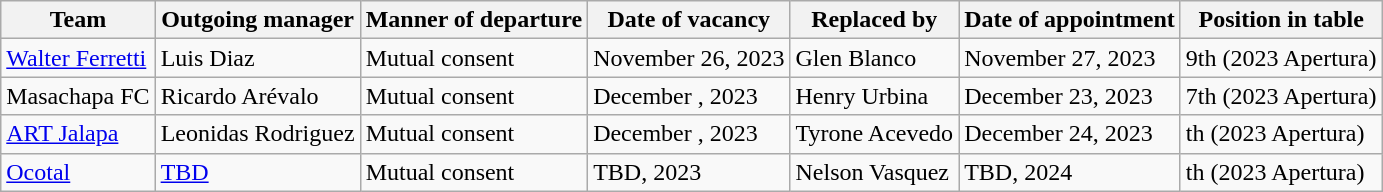<table class="wikitable">
<tr>
<th>Team</th>
<th>Outgoing manager</th>
<th>Manner of departure</th>
<th>Date of vacancy</th>
<th>Replaced by</th>
<th>Date of appointment</th>
<th>Position in table</th>
</tr>
<tr>
<td><a href='#'>Walter Ferretti</a></td>
<td> Luis Diaz</td>
<td>Mutual consent</td>
<td>November 26, 2023</td>
<td> Glen Blanco</td>
<td>November 27, 2023</td>
<td>9th (2023 Apertura)</td>
</tr>
<tr>
<td>Masachapa FC</td>
<td>  Ricardo Arévalo</td>
<td>Mutual consent</td>
<td>December , 2023</td>
<td> Henry Urbina</td>
<td>December 23, 2023</td>
<td>7th (2023 Apertura)</td>
</tr>
<tr>
<td><a href='#'>ART Jalapa</a></td>
<td> Leonidas Rodriguez</td>
<td>Mutual consent</td>
<td>December , 2023</td>
<td> Tyrone Acevedo</td>
<td>December 24, 2023</td>
<td>th (2023 Apertura)</td>
</tr>
<tr>
<td><a href='#'>Ocotal</a></td>
<td> <a href='#'>TBD</a></td>
<td>Mutual consent</td>
<td>TBD, 2023</td>
<td> Nelson Vasquez</td>
<td>TBD, 2024</td>
<td>th (2023 Apertura)</td>
</tr>
</table>
